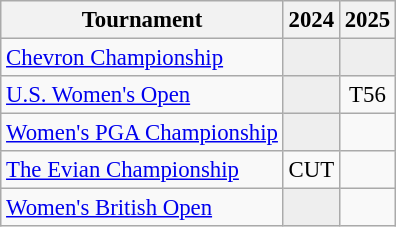<table class="wikitable" style="font-size:95%;text-align:center;">
<tr>
<th>Tournament</th>
<th>2024</th>
<th>2025</th>
</tr>
<tr>
<td align=left><a href='#'>Chevron Championship</a></td>
<td style="background:#eeeeee;"></td>
<td style="background:#eeeeee;"></td>
</tr>
<tr>
<td align=left><a href='#'>U.S. Women's Open</a></td>
<td style="background:#eeeeee;"></td>
<td>T56</td>
</tr>
<tr>
<td align=left><a href='#'>Women's PGA Championship</a></td>
<td style="background:#eeeeee;"></td>
<td></td>
</tr>
<tr>
<td align=left><a href='#'>The Evian Championship</a></td>
<td>CUT</td>
<td></td>
</tr>
<tr>
<td align=left><a href='#'>Women's British Open</a></td>
<td style="background:#eeeeee;"></td>
<td></td>
</tr>
</table>
